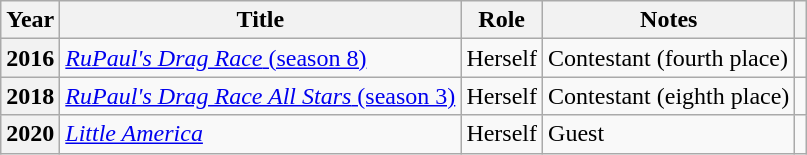<table class="wikitable plainrowheaders sortable">
<tr>
<th scope="col">Year</th>
<th scope="col">Title</th>
<th scope="col">Role</th>
<th scope="col" class="unsortable">Notes</th>
<th style="text-align: center;" class="unsortable"></th>
</tr>
<tr>
<th scope="row">2016</th>
<td scope="row"><a href='#'><em>RuPaul's Drag Race</em> (season 8)</a></td>
<td>Herself</td>
<td>Contestant (fourth place)</td>
<td style="text-align: center;"></td>
</tr>
<tr>
<th scope="row">2018</th>
<td scope="row"><a href='#'><em>RuPaul's Drag Race All Stars</em> (season 3)</a></td>
<td>Herself</td>
<td>Contestant (eighth place)</td>
<td style="text-align: center;"></td>
</tr>
<tr>
<th scope="row">2020</th>
<td scope="row"><a href='#'><em>Little America</em></a></td>
<td>Herself</td>
<td>Guest</td>
<td style="text-align: center;"></td>
</tr>
</table>
